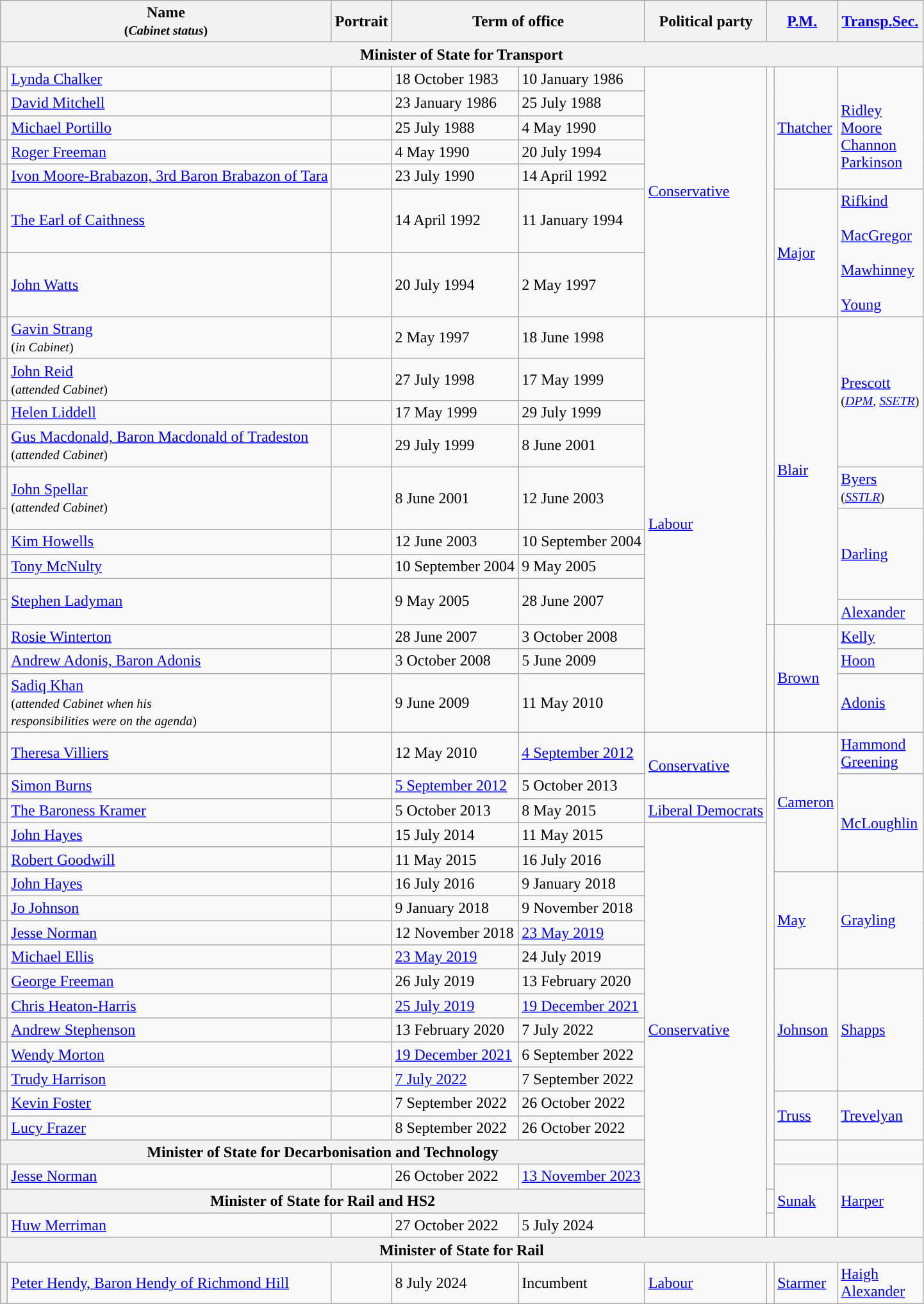<table class="wikitable">
<tr>
<th colspan=2>Name<br><small>(<em>Cabinet status</em>)</small></th>
<th>Portrait</th>
<th colspan=2>Term of office</th>
<th>Political party</th>
<th colspan=2><a href='#'>P.M.</a></th>
<th><a href='#'>Transp.Sec.</a></th>
</tr>
<tr>
<th colspan="9">Minister of State for Transport</th>
</tr>
<tr>
<th style="background-color: "></th>
<td><a href='#'>Lynda Chalker</a></td>
<td></td>
<td>18 October 1983</td>
<td>10 January 1986</td>
<td rowspan=7><a href='#'>Conservative</a></td>
<td rowspan=7 style="background-color: "></td>
<td rowspan=5><a href='#'>Thatcher</a></td>
<td rowspan=5><br><a href='#'>Ridley</a><br><a href='#'>Moore</a><br><a href='#'>Channon</a><br><a href='#'>Parkinson</a></td>
</tr>
<tr>
<th style="background-color: "></th>
<td><a href='#'>David Mitchell</a></td>
<td></td>
<td>23 January 1986</td>
<td>25 July 1988</td>
</tr>
<tr>
<th style="background-color: "></th>
<td><a href='#'>Michael Portillo</a></td>
<td></td>
<td>25 July 1988</td>
<td>4 May 1990</td>
</tr>
<tr>
<th style="background-color: "></th>
<td><a href='#'>Roger Freeman</a></td>
<td></td>
<td>4 May 1990</td>
<td>20 July 1994</td>
</tr>
<tr>
<th style="background-color: "></th>
<td><a href='#'>Ivon Moore-Brabazon, 3rd Baron Brabazon of Tara</a></td>
<td></td>
<td>23 July 1990</td>
<td>14 April 1992</td>
</tr>
<tr>
<th style="background-color: "></th>
<td><a href='#'>The Earl of Caithness</a></td>
<td></td>
<td>14 April 1992</td>
<td>11 January 1994</td>
<td rowspan=2><a href='#'>Major</a></td>
<td rowspan=2><a href='#'>Rifkind</a><br><br> <a href='#'>MacGregor</a><br> <br><a href='#'>Mawhinney</a><br> <br><a href='#'>Young</a></td>
</tr>
<tr>
<th style="background-color: "></th>
<td><a href='#'>John Watts</a></td>
<td></td>
<td>20 July 1994</td>
<td>2 May 1997</td>
</tr>
<tr>
<th style="background-color: "></th>
<td><a href='#'>Gavin Strang</a><br><small>(<em>in Cabinet</em>)</small></td>
<td></td>
<td>2 May 1997</td>
<td>18 June 1998</td>
<td rowspan=13><a href='#'>Labour</a></td>
<td rowspan=10 style="background-color: "></td>
<td rowspan=10><a href='#'>Blair</a></td>
<td rowspan=4><a href='#'>Prescott</a><br><small>(<em><a href='#'>DPM</a>, <a href='#'>SSETR</a></em>)</small></td>
</tr>
<tr>
<th style="background-color: "></th>
<td><a href='#'>John Reid</a><br><small>(<em>attended Cabinet</em>)</small></td>
<td></td>
<td>27 July 1998</td>
<td>17 May 1999</td>
</tr>
<tr>
<th style="background-color: "></th>
<td><a href='#'>Helen Liddell</a></td>
<td></td>
<td>17 May 1999</td>
<td>29 July 1999</td>
</tr>
<tr>
<th style="background-color: "></th>
<td><a href='#'>Gus Macdonald, Baron Macdonald of Tradeston</a><br><small>(<em>attended Cabinet</em>)</small></td>
<td></td>
<td>29 July 1999</td>
<td>8 June 2001</td>
</tr>
<tr>
<th style="background-color: "></th>
<td rowspan=2><a href='#'>John Spellar</a><br><small>(<em>attended Cabinet</em>)</small></td>
<td rowspan=2></td>
<td rowspan=2>8 June 2001</td>
<td rowspan=2>12 June 2003</td>
<td><a href='#'>Byers</a><br><small>(<em><a href='#'>SSTLR</a></em>)</small></td>
</tr>
<tr>
<th height=15 style="background-color: "></th>
<td rowspan=4><a href='#'>Darling</a></td>
</tr>
<tr>
<th style="background-color: "></th>
<td><a href='#'>Kim Howells</a></td>
<td></td>
<td>12 June 2003</td>
<td>10 September 2004</td>
</tr>
<tr>
<th style="background-color: "></th>
<td><a href='#'>Tony McNulty</a></td>
<td></td>
<td>10 September 2004</td>
<td>9 May 2005</td>
</tr>
<tr>
<th height=15 style="background-color: "></th>
<td rowspan=2><a href='#'>Stephen Ladyman</a></td>
<td rowspan=2></td>
<td rowspan=2>9 May 2005</td>
<td rowspan=2>28 June 2007</td>
</tr>
<tr>
<th style="background-color: "></th>
<td><a href='#'>Alexander</a></td>
</tr>
<tr>
<th style="background-color: "></th>
<td><a href='#'>Rosie Winterton</a></td>
<td></td>
<td>28 June 2007</td>
<td>3 October 2008</td>
<td rowspan=3 style="background-color: "></td>
<td rowspan=3><a href='#'>Brown</a></td>
<td><a href='#'>Kelly</a></td>
</tr>
<tr>
<th style="background-color: "></th>
<td><a href='#'>Andrew Adonis, Baron Adonis</a></td>
<td></td>
<td>3 October 2008</td>
<td>5 June 2009</td>
<td><a href='#'>Hoon</a></td>
</tr>
<tr>
<th style="background-color: "></th>
<td><a href='#'>Sadiq Khan</a><br><small>(<em>attended Cabinet when his<br>responsibilities were on the agenda</em>)</small></td>
<td></td>
<td>9 June 2009</td>
<td>11 May 2010</td>
<td><a href='#'>Adonis</a></td>
</tr>
<tr>
<th style="background-color: "></th>
<td><a href='#'>Theresa Villiers</a></td>
<td></td>
<td>12 May 2010</td>
<td><a href='#'>4 September 2012</a></td>
<td rowspan=2><a href='#'>Conservative</a></td>
<td rowspan=18 style="background-color: "></td>
<td rowspan=5><a href='#'>Cameron</a></td>
<td><a href='#'>Hammond</a><br><a href='#'>Greening</a></td>
</tr>
<tr>
<th style="background-color: "></th>
<td><a href='#'>Simon Burns</a></td>
<td></td>
<td><a href='#'>5 September 2012</a></td>
<td>5 October 2013</td>
<td rowspan=4><a href='#'>McLoughlin</a></td>
</tr>
<tr>
<th style="background-color: "></th>
<td><a href='#'>The Baroness Kramer</a></td>
<td></td>
<td>5 October 2013</td>
<td>8 May 2015</td>
<td><a href='#'>Liberal Democrats</a></td>
</tr>
<tr>
<th style="background-color: "></th>
<td><a href='#'>John Hayes</a></td>
<td></td>
<td>15 July 2014</td>
<td>11 May 2015</td>
<td rowspan="17"><a href='#'>Conservative</a></td>
</tr>
<tr>
<th style="background-color: "></th>
<td><a href='#'>Robert Goodwill</a></td>
<td></td>
<td>11 May 2015</td>
<td>16 July 2016</td>
</tr>
<tr>
<th style="background-color: "></th>
<td><a href='#'>John Hayes</a></td>
<td></td>
<td>16 July 2016</td>
<td>9 January 2018</td>
<td rowspan="4"><a href='#'>May</a></td>
<td rowspan="4"><a href='#'>Grayling</a></td>
</tr>
<tr>
<th style="background-color: "></th>
<td><a href='#'>Jo Johnson</a></td>
<td></td>
<td>9 January 2018</td>
<td>9 November 2018</td>
</tr>
<tr>
<th style="background-color: "></th>
<td><a href='#'>Jesse Norman</a></td>
<td></td>
<td>12 November 2018</td>
<td><a href='#'>23 May 2019</a></td>
</tr>
<tr>
<th style="background-color: "></th>
<td><a href='#'>Michael Ellis</a></td>
<td></td>
<td><a href='#'>23 May 2019</a></td>
<td>24 July 2019</td>
</tr>
<tr>
<th style="background-color: "></th>
<td><a href='#'>George Freeman</a></td>
<td></td>
<td>26 July 2019</td>
<td>13 February 2020</td>
<td rowspan="5"><a href='#'>Johnson</a></td>
<td rowspan="5"><a href='#'>Shapps</a></td>
</tr>
<tr>
<th style="background-color: "></th>
<td><a href='#'>Chris Heaton-Harris</a></td>
<td></td>
<td><a href='#'>25 July 2019</a></td>
<td><a href='#'>19 December 2021</a></td>
</tr>
<tr>
<th style="background-color: "></th>
<td><a href='#'>Andrew Stephenson</a></td>
<td></td>
<td>13 February 2020</td>
<td>7 July 2022</td>
</tr>
<tr>
<th style="background-color: "></th>
<td><a href='#'>Wendy Morton</a></td>
<td></td>
<td><a href='#'>19 December 2021</a></td>
<td>6 September 2022</td>
</tr>
<tr>
<th style="background-color: "></th>
<td><a href='#'>Trudy Harrison</a></td>
<td></td>
<td><a href='#'>7 July 2022</a></td>
<td>7 September 2022</td>
</tr>
<tr>
<th style="background-color: "></th>
<td><a href='#'>Kevin Foster</a></td>
<td></td>
<td>7 September 2022</td>
<td>26 October 2022</td>
<td rowspan="2"><a href='#'>Truss</a></td>
<td rowspan="2"><a href='#'>Trevelyan</a></td>
</tr>
<tr>
<th style="background-color: "></th>
<td><a href='#'>Lucy Frazer</a></td>
<td></td>
<td>8 September 2022</td>
<td>26 October 2022</td>
</tr>
<tr>
<th colspan="5">Minister of State for Decarbonisation and Technology</th>
<td></td>
<td></td>
</tr>
<tr>
<th style="background-color: "></th>
<td><a href='#'>Jesse Norman</a></td>
<td></td>
<td>26 October 2022</td>
<td><a href='#'>13 November 2023</a></td>
<td rowspan="3"><a href='#'>Sunak</a></td>
<td rowspan="3"><a href='#'>Harper</a></td>
</tr>
<tr>
<th colspan="5">Minister of State for Rail and HS2</th>
<td></td>
</tr>
<tr>
<th style="background-color: "></th>
<td><a href='#'>Huw Merriman</a></td>
<td></td>
<td>27 October 2022</td>
<td>5 July 2024</td>
<td></td>
</tr>
<tr>
<th colspan="9">Minister of State for Rail</th>
</tr>
<tr>
<th style="background-color: "></th>
<td><a href='#'>Peter Hendy, Baron Hendy of Richmond Hill</a></td>
<td></td>
<td>8 July 2024</td>
<td>Incumbent</td>
<td rowspan=2><a href='#'>Labour</a></td>
<td rowspan=2 style="background-color: "></td>
<td rowspan=2><a href='#'>Starmer</a></td>
<td><a href='#'>Haigh</a><br><a href='#'>Alexander</a></td>
</tr>
</table>
